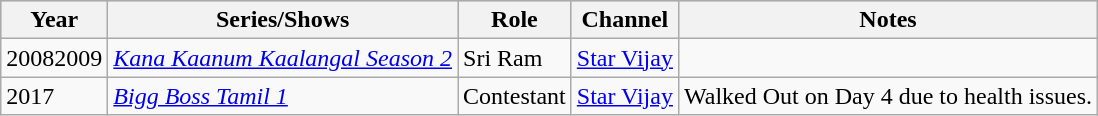<table class="wikitable">
<tr style="background:#ccc; text-align:center;">
<th>Year</th>
<th>Series/Shows</th>
<th>Role</th>
<th>Channel</th>
<th>Notes</th>
</tr>
<tr>
<td>20082009</td>
<td><em><a href='#'>Kana Kaanum Kaalangal Season 2</a></em></td>
<td>Sri Ram</td>
<td><a href='#'>Star Vijay</a></td>
<td></td>
</tr>
<tr>
<td>2017</td>
<td><em><a href='#'>Bigg Boss Tamil 1</a></em></td>
<td>Contestant</td>
<td><a href='#'>Star Vijay</a></td>
<td>Walked Out on Day 4 due to health issues.</td>
</tr>
</table>
